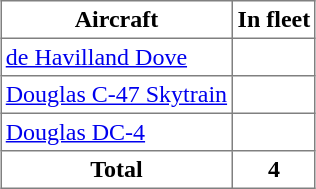<table class="toccolours" border="1" cellpadding="3" style="border-collapse:collapse; margin:1em auto;">
<tr>
<th>Aircraft</th>
<th>In fleet</th>
</tr>
<tr>
<td><a href='#'>de Havilland Dove</a></td>
<td></td>
</tr>
<tr>
<td><a href='#'>Douglas C-47 Skytrain</a></td>
<td></td>
</tr>
<tr>
<td><a href='#'>Douglas DC-4</a></td>
<td></td>
</tr>
<tr>
<th>Total</th>
<th>4</th>
</tr>
</table>
